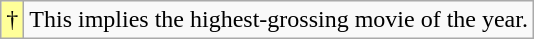<table class="wikitable">
<tr>
<td style="background-color:#FFFF99">†</td>
<td>This implies the highest-grossing movie of the year.</td>
</tr>
</table>
